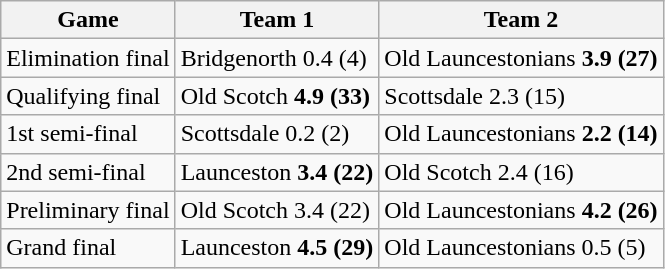<table class="wikitable">
<tr>
<th>Game</th>
<th>Team 1</th>
<th>Team 2</th>
</tr>
<tr>
<td>Elimination final</td>
<td>Bridgenorth 0.4 (4)</td>
<td>Old Launcestonians <strong>3.9 (27)</strong></td>
</tr>
<tr>
<td>Qualifying final</td>
<td>Old Scotch <strong>4.9 (33)</strong></td>
<td>Scottsdale 2.3 (15)</td>
</tr>
<tr>
<td>1st semi-final</td>
<td>Scottsdale 0.2 (2)</td>
<td>Old Launcestonians <strong>2.2 (14)</strong></td>
</tr>
<tr>
<td>2nd semi-final</td>
<td>Launceston <strong>3.4 (22)</strong></td>
<td>Old Scotch 2.4 (16)</td>
</tr>
<tr>
<td>Preliminary final</td>
<td>Old Scotch 3.4 (22)</td>
<td>Old Launcestonians <strong>4.2 (26)</strong></td>
</tr>
<tr>
<td>Grand final</td>
<td>Launceston <strong>4.5 (29)</strong></td>
<td>Old Launcestonians 0.5 (5)</td>
</tr>
</table>
